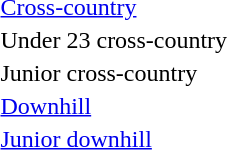<table>
<tr>
<td><a href='#'>Cross-country</a></td>
<td></td>
<td></td>
<td></td>
</tr>
<tr>
<td>Under 23 cross-country</td>
<td></td>
<td></td>
<td></td>
</tr>
<tr>
<td>Junior cross-country</td>
<td></td>
<td></td>
<td></td>
</tr>
<tr>
<td><a href='#'>Downhill</a><br></td>
<td></td>
<td></td>
<td></td>
</tr>
<tr>
<td><a href='#'>Junior downhill</a></td>
<td></td>
<td></td>
<td></td>
</tr>
<tr>
</tr>
</table>
